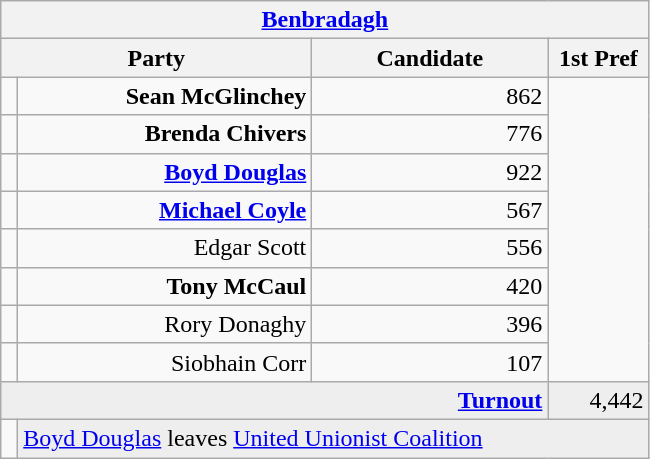<table class="wikitable">
<tr>
<th colspan="4" align="center"><a href='#'>Benbradagh</a></th>
</tr>
<tr>
<th colspan="2" align="center" width=200>Party</th>
<th width=150>Candidate</th>
<th width=60>1st Pref</th>
</tr>
<tr>
<td></td>
<td align="right"><strong>Sean McGlinchey</strong></td>
<td align="right">862</td>
</tr>
<tr>
<td></td>
<td align="right"><strong>Brenda Chivers</strong></td>
<td align="right">776</td>
</tr>
<tr>
<td></td>
<td align="right"><strong><a href='#'>Boyd Douglas</a></strong></td>
<td align="right">922</td>
</tr>
<tr>
<td></td>
<td align="right"><strong><a href='#'>Michael Coyle</a></strong></td>
<td align="right">567</td>
</tr>
<tr>
<td></td>
<td align="right">Edgar Scott</td>
<td align="right">556</td>
</tr>
<tr>
<td></td>
<td align="right"><strong>Tony McCaul</strong></td>
<td align="right">420</td>
</tr>
<tr>
<td></td>
<td align="right">Rory Donaghy</td>
<td align="right">396</td>
</tr>
<tr>
<td></td>
<td align="right">Siobhain Corr</td>
<td align="right">107</td>
</tr>
<tr bgcolor="EEEEEE">
<td colspan=3 align="right"><strong><a href='#'>Turnout</a></strong></td>
<td align="right">4,442</td>
</tr>
<tr>
<td bgcolor=></td>
<td colspan=3 bgcolor="EEEEEE"><a href='#'>Boyd Douglas</a> leaves <a href='#'>United Unionist Coalition</a></td>
</tr>
</table>
